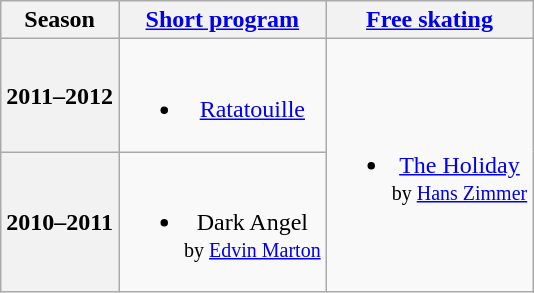<table class="wikitable" style="text-align:center">
<tr>
<th>Season</th>
<th><a href='#'>Short program</a></th>
<th><a href='#'>Free skating</a></th>
</tr>
<tr>
<th>2011–2012</th>
<td><br><ul><li><a href='#'>Ratatouille</a></li></ul></td>
<td rowspan=2><br><ul><li><a href='#'>The Holiday</a> <br><small> by <a href='#'>Hans Zimmer</a></small></li></ul></td>
</tr>
<tr>
<th>2010–2011 <br> </th>
<td><br><ul><li>Dark Angel <br><small> by <a href='#'>Edvin Marton</a> </small></li></ul></td>
</tr>
</table>
